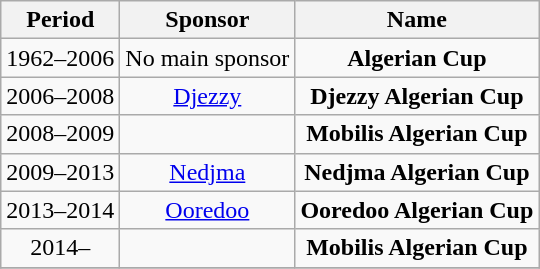<table class="wikitable sortable" style="text-align:center;margin-left:1em">
<tr>
<th>Period</th>
<th>Sponsor</th>
<th>Name</th>
</tr>
<tr>
<td>1962–2006</td>
<td>No main sponsor</td>
<td><strong>Algerian Cup</strong></td>
</tr>
<tr>
<td>2006–2008</td>
<td><a href='#'>Djezzy</a></td>
<td><strong>Djezzy Algerian Cup</strong></td>
</tr>
<tr>
<td>2008–2009</td>
<td></td>
<td><strong>Mobilis Algerian Cup</strong></td>
</tr>
<tr>
<td>2009–2013</td>
<td><a href='#'>Nedjma</a></td>
<td><strong>Nedjma Algerian Cup</strong></td>
</tr>
<tr>
<td>2013–2014</td>
<td><a href='#'>Ooredoo</a></td>
<td><strong>Ooredoo Algerian Cup</strong></td>
</tr>
<tr>
<td>2014–</td>
<td></td>
<td><strong>Mobilis Algerian Cup</strong></td>
</tr>
<tr>
</tr>
</table>
